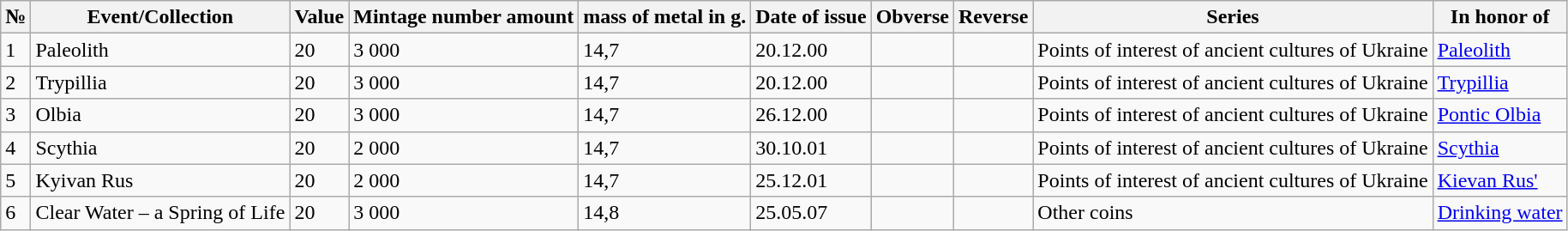<table class="wikitable" border="1">
<tr>
<th>№</th>
<th>Event/Collection</th>
<th>Value</th>
<th>Mintage number amount</th>
<th>mass of metal in g.</th>
<th>Date of issue</th>
<th>Obverse</th>
<th>Reverse</th>
<th>Series</th>
<th>In honor of</th>
</tr>
<tr>
<td>1</td>
<td>Paleolith</td>
<td>20</td>
<td>3 000</td>
<td>14,7</td>
<td>20.12.00</td>
<td></td>
<td></td>
<td>Points of interest of ancient cultures of Ukraine</td>
<td><a href='#'>Paleolith</a></td>
</tr>
<tr>
<td>2</td>
<td>Trypillia</td>
<td>20</td>
<td>3 000</td>
<td>14,7</td>
<td>20.12.00</td>
<td></td>
<td></td>
<td>Points of interest of ancient cultures of Ukraine</td>
<td><a href='#'>Trypillia</a></td>
</tr>
<tr>
<td>3</td>
<td>Olbia</td>
<td>20</td>
<td>3 000</td>
<td>14,7</td>
<td>26.12.00</td>
<td></td>
<td></td>
<td>Points of interest of ancient cultures of Ukraine</td>
<td><a href='#'>Pontic Olbia</a></td>
</tr>
<tr>
<td>4</td>
<td>Scythia</td>
<td>20</td>
<td>2 000</td>
<td>14,7</td>
<td>30.10.01</td>
<td></td>
<td></td>
<td>Points of interest of ancient cultures of Ukraine</td>
<td><a href='#'>Scythia</a></td>
</tr>
<tr>
<td>5</td>
<td>Kyivan Rus</td>
<td>20</td>
<td>2 000</td>
<td>14,7</td>
<td>25.12.01</td>
<td></td>
<td></td>
<td>Points of interest of ancient cultures of Ukraine</td>
<td><a href='#'>Kievan Rus'</a></td>
</tr>
<tr>
<td>6</td>
<td>Clear Water – a Spring of Life</td>
<td>20</td>
<td>3 000</td>
<td>14,8</td>
<td>25.05.07</td>
<td></td>
<td></td>
<td>Other coins</td>
<td><a href='#'>Drinking water</a></td>
</tr>
</table>
